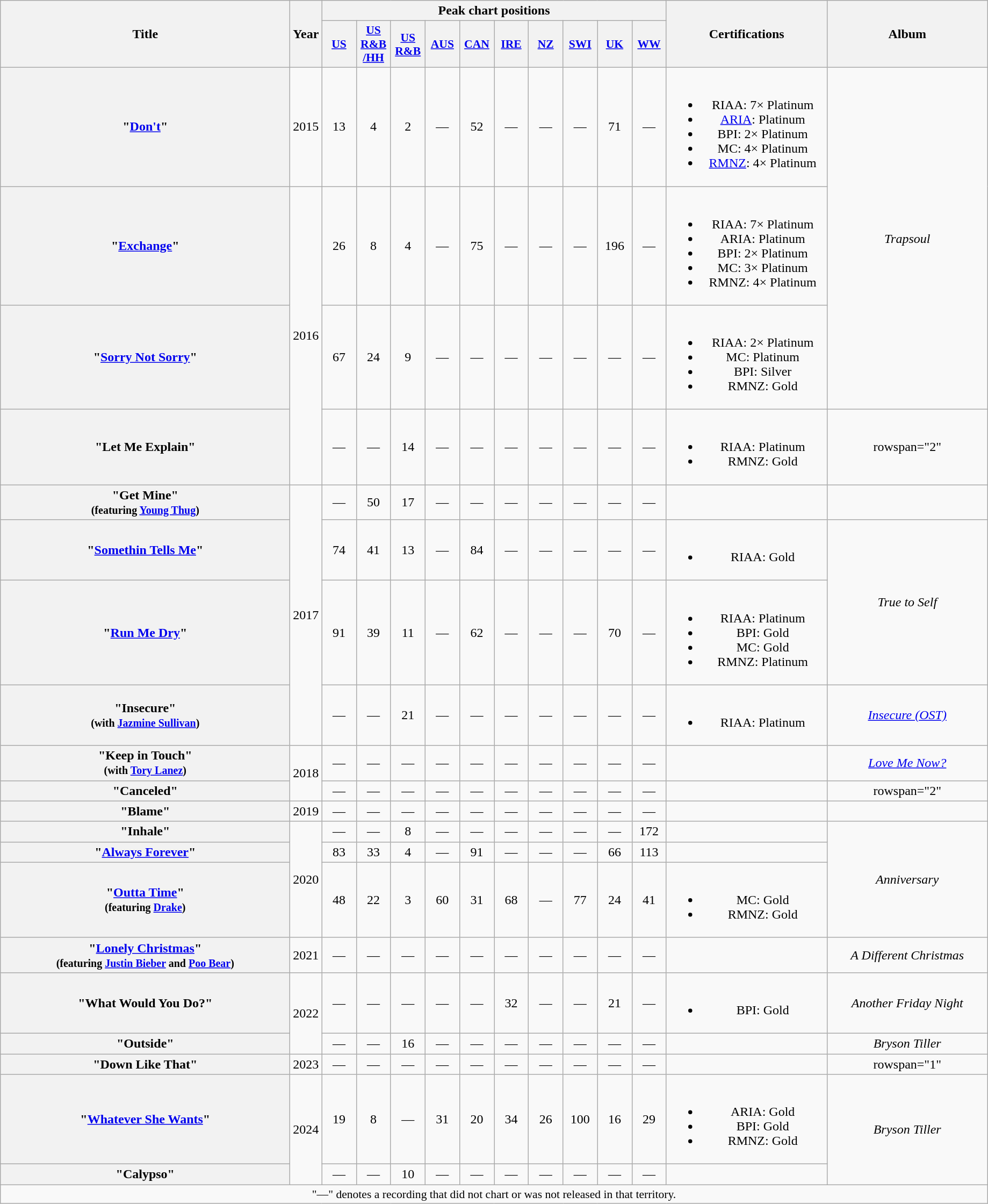<table class="wikitable plainrowheaders" style="text-align:center;">
<tr>
<th scope="col" rowspan="2" style="width:22em;">Title</th>
<th scope="col" rowspan="2" style="width:1em;">Year</th>
<th scope="col" colspan="10">Peak chart positions</th>
<th scope="col" rowspan="2" style="width:12em;">Certifications</th>
<th scope="col" rowspan="2" style="width:12em;">Album</th>
</tr>
<tr>
<th scope="col" style="width:2.5em;font-size:90%;"><a href='#'>US</a><br></th>
<th scope="col" style="width:2.5em;font-size:90%;"><a href='#'>US<br>R&B<br>/HH</a><br></th>
<th scope="col" style="width:2.5em;font-size:90%;"><a href='#'>US<br>R&B</a><br></th>
<th scope="col" style="width:2.5em;font-size:90%;"><a href='#'>AUS</a><br></th>
<th scope="col" style="width:2.5em;font-size:90%;"><a href='#'>CAN</a><br></th>
<th scope="col" style="width:2.5em;font-size:90%;"><a href='#'>IRE</a><br></th>
<th scope="col" style="width:2.5em;font-size:90%;"><a href='#'>NZ</a><br></th>
<th scope="col" style="width:2.5em;font-size:90%;"><a href='#'>SWI</a><br></th>
<th scope="col" style="width:2.5em;font-size:90%;"><a href='#'>UK</a><br></th>
<th scope="col" style="width:2.5em;font-size:90%;"><a href='#'>WW</a><br></th>
</tr>
<tr>
<th scope="row">"<a href='#'>Don't</a>"</th>
<td>2015</td>
<td>13</td>
<td>4</td>
<td>2</td>
<td>—</td>
<td>52</td>
<td>—</td>
<td>—</td>
<td>—</td>
<td>71</td>
<td>—</td>
<td><br><ul><li>RIAA: 7× Platinum</li><li><a href='#'>ARIA</a>: Platinum</li><li>BPI: 2× Platinum</li><li>MC: 4× Platinum</li><li><a href='#'>RMNZ</a>: 4× Platinum</li></ul></td>
<td rowspan="3"><em>Trapsoul</em></td>
</tr>
<tr>
<th scope="row">"<a href='#'>Exchange</a>"</th>
<td rowspan="3">2016</td>
<td>26</td>
<td>8</td>
<td>4</td>
<td>—</td>
<td>75</td>
<td>—</td>
<td>—</td>
<td>—</td>
<td>196</td>
<td>—</td>
<td><br><ul><li>RIAA: 7× Platinum</li><li>ARIA: Platinum</li><li>BPI: 2× Platinum</li><li>MC: 3× Platinum</li><li>RMNZ: 4× Platinum</li></ul></td>
</tr>
<tr>
<th scope="row">"<a href='#'>Sorry Not Sorry</a>"</th>
<td>67</td>
<td>24</td>
<td>9</td>
<td>—</td>
<td>—</td>
<td>—</td>
<td>—</td>
<td>—</td>
<td>—</td>
<td>—</td>
<td><br><ul><li>RIAA: 2× Platinum</li><li>MC: Platinum</li><li>BPI: Silver</li><li>RMNZ: Gold</li></ul></td>
</tr>
<tr>
<th scope="row">"Let Me Explain"</th>
<td>—</td>
<td>—</td>
<td>14</td>
<td>—</td>
<td>—</td>
<td>—</td>
<td>—</td>
<td>—</td>
<td>—</td>
<td>—</td>
<td><br><ul><li>RIAA: Platinum</li><li>RMNZ: Gold</li></ul></td>
<td>rowspan="2" </td>
</tr>
<tr>
<th scope="row">"Get Mine"<br><small>(featuring <a href='#'>Young Thug</a>)</small></th>
<td rowspan="4">2017</td>
<td>—</td>
<td>50</td>
<td>17</td>
<td>—</td>
<td>—</td>
<td>—</td>
<td>—</td>
<td>—</td>
<td>—</td>
<td>—</td>
<td></td>
</tr>
<tr>
<th scope="row">"<a href='#'>Somethin Tells Me</a>"</th>
<td>74</td>
<td>41</td>
<td>13</td>
<td>—</td>
<td>84</td>
<td>—</td>
<td>—</td>
<td>—</td>
<td>—</td>
<td>—</td>
<td><br><ul><li>RIAA: Gold</li></ul></td>
<td rowspan="2"><em>True to Self</em></td>
</tr>
<tr>
<th scope="row">"<a href='#'>Run Me Dry</a>"</th>
<td>91</td>
<td>39</td>
<td>11</td>
<td>—</td>
<td>62</td>
<td>—</td>
<td>—</td>
<td>—</td>
<td>70</td>
<td>—</td>
<td><br><ul><li>RIAA: Platinum</li><li>BPI: Gold</li><li>MC: Gold</li><li>RMNZ: Platinum</li></ul></td>
</tr>
<tr>
<th scope="row">"Insecure"<br><small>(with <a href='#'>Jazmine Sullivan</a>)</small></th>
<td>—</td>
<td>—</td>
<td>21</td>
<td>—</td>
<td>—</td>
<td>—</td>
<td>—</td>
<td>—</td>
<td>—</td>
<td>—</td>
<td><br><ul><li>RIAA: Platinum</li></ul></td>
<td><em><a href='#'>Insecure (OST)</a></em></td>
</tr>
<tr>
<th scope="row">"Keep in Touch"<br><small>(with <a href='#'>Tory Lanez</a>)</small></th>
<td rowspan="2">2018</td>
<td>—</td>
<td>—</td>
<td>—</td>
<td>—</td>
<td>—</td>
<td>—</td>
<td>—</td>
<td>—</td>
<td>—</td>
<td>—</td>
<td></td>
<td><em><a href='#'>Love Me Now?</a></em></td>
</tr>
<tr>
<th scope="row">"Canceled"</th>
<td>—</td>
<td>—</td>
<td>—</td>
<td>—</td>
<td>—</td>
<td>—</td>
<td>—</td>
<td>—</td>
<td>—</td>
<td>—</td>
<td></td>
<td>rowspan="2" </td>
</tr>
<tr>
<th scope="row">"Blame"</th>
<td>2019</td>
<td>—</td>
<td>—</td>
<td>—</td>
<td>—</td>
<td>—</td>
<td>—</td>
<td>—</td>
<td>—</td>
<td>—</td>
<td>—</td>
<td></td>
</tr>
<tr>
<th scope="row">"Inhale"</th>
<td rowspan="3">2020</td>
<td>—</td>
<td>—</td>
<td>8</td>
<td>—</td>
<td>—</td>
<td>—</td>
<td>—</td>
<td>—</td>
<td>—</td>
<td>172</td>
<td></td>
<td rowspan="3"><em>Anniversary</em></td>
</tr>
<tr>
<th scope="row">"<a href='#'>Always Forever</a>"</th>
<td>83</td>
<td>33</td>
<td>4</td>
<td>—</td>
<td>91</td>
<td>—</td>
<td>—</td>
<td>—</td>
<td>66</td>
<td>113</td>
<td></td>
</tr>
<tr>
<th scope="row">"<a href='#'>Outta Time</a>"<br><small>(featuring <a href='#'>Drake</a>)</small></th>
<td>48</td>
<td>22</td>
<td>3</td>
<td>60</td>
<td>31</td>
<td>68</td>
<td>—</td>
<td>77</td>
<td>24</td>
<td>41</td>
<td><br><ul><li>MC: Gold</li><li>RMNZ: Gold</li></ul></td>
</tr>
<tr>
<th scope="row">"<a href='#'>Lonely Christmas</a>"<br><small>(featuring <a href='#'>Justin Bieber</a> and <a href='#'>Poo Bear</a>)</small></th>
<td>2021</td>
<td>—</td>
<td>—</td>
<td>—</td>
<td>—</td>
<td>—</td>
<td>—</td>
<td>—</td>
<td>—</td>
<td>—</td>
<td>—</td>
<td></td>
<td><em>A Different Christmas</em></td>
</tr>
<tr>
<th scope="row">"What Would You Do?" <br></th>
<td rowspan="2">2022</td>
<td>—</td>
<td>—</td>
<td>—</td>
<td>—</td>
<td>—</td>
<td>32</td>
<td>—</td>
<td>—</td>
<td>21</td>
<td>—</td>
<td><br><ul><li>BPI: Gold</li></ul></td>
<td><em>Another Friday Night</em></td>
</tr>
<tr>
<th scope="row">"Outside"</th>
<td>—</td>
<td>—</td>
<td>16</td>
<td>—</td>
<td>—</td>
<td>—</td>
<td>—</td>
<td>—</td>
<td>—</td>
<td>—</td>
<td></td>
<td rowspan="1"><em>Bryson Tiller</em></td>
</tr>
<tr>
<th scope="row">"Down Like That"</th>
<td>2023</td>
<td>—</td>
<td>—</td>
<td>—</td>
<td>—</td>
<td>—</td>
<td>—</td>
<td>—</td>
<td>—</td>
<td>—</td>
<td>—</td>
<td></td>
<td>rowspan="1" </td>
</tr>
<tr>
<th scope="row">"<a href='#'>Whatever She Wants</a>"</th>
<td rowspan="2">2024</td>
<td>19</td>
<td>8</td>
<td>—</td>
<td>31</td>
<td>20</td>
<td>34</td>
<td>26</td>
<td>100</td>
<td>16</td>
<td>29</td>
<td><br><ul><li>ARIA: Gold</li><li>BPI: Gold</li><li>RMNZ: Gold</li></ul></td>
<td rowspan="2"><em>Bryson Tiller</em></td>
</tr>
<tr>
<th scope="row">"Calypso"</th>
<td>—</td>
<td>—</td>
<td>10</td>
<td>—</td>
<td>—</td>
<td>—</td>
<td>—</td>
<td>—</td>
<td>—</td>
<td>—</td>
<td></td>
</tr>
<tr>
<td colspan="16" style="font-size:90%">"—" denotes a recording that did not chart or was not released in that territory.</td>
</tr>
</table>
